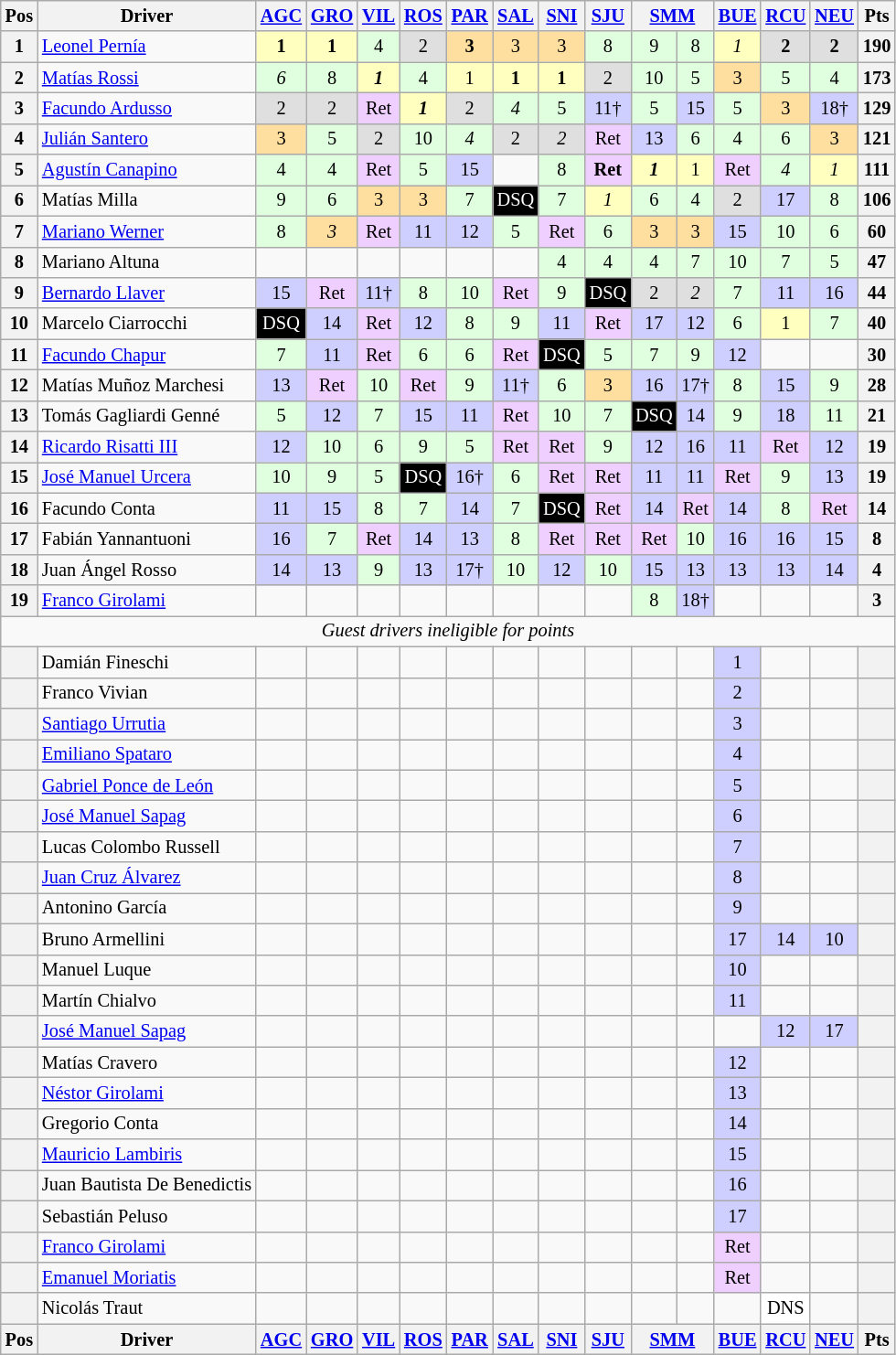<table class="wikitable" style="text-align:center; font-size: 85%">
<tr>
<th>Pos</th>
<th>Driver</th>
<th><a href='#'>AGC</a><br></th>
<th><a href='#'>GRO</a><br></th>
<th><a href='#'>VIL</a><br></th>
<th><a href='#'>ROS</a><br></th>
<th><a href='#'>PAR</a><br></th>
<th><a href='#'>SAL</a><br></th>
<th><a href='#'>SNI</a><br></th>
<th><a href='#'>SJU</a><br></th>
<th colspan=2><a href='#'>SMM</a><br></th>
<th><a href='#'>BUE</a><br></th>
<th><a href='#'>RCU</a><br></th>
<th><a href='#'>NEU</a><br></th>
<th>Pts</th>
</tr>
<tr>
<th>1</th>
<td align="left"> <a href='#'>Leonel Pernía</a></td>
<td bgcolor="#FFFFBF"><strong>1</strong></td>
<td bgcolor="#FFFFBF"><strong>1</strong></td>
<td bgcolor="#DFFFDF">4</td>
<td bgcolor="#DFDFDF">2</td>
<td bgcolor="#FFDF9F"><strong>3</strong></td>
<td bgcolor="#FFDF9F">3</td>
<td bgcolor="#FFDF9F">3</td>
<td bgcolor="#DFFFDF">8</td>
<td bgcolor="#DFFFDF">9</td>
<td bgcolor="#DFFFDF">8</td>
<td bgcolor="#FFFFBF"><em>1</em></td>
<td bgcolor="#DFDFDF"><strong>2</strong></td>
<td bgcolor="#DFDFDF"><strong>2</strong></td>
<th>190</th>
</tr>
<tr>
<th>2</th>
<td align="left"> <a href='#'>Matías Rossi</a></td>
<td bgcolor="#DFFFDF"><em>6</em></td>
<td bgcolor="#DFFFDF">8</td>
<td bgcolor="#FFFFBF"><strong><em>1</em></strong></td>
<td bgcolor="#DFFFDF">4</td>
<td bgcolor="#FFFFBF">1</td>
<td bgcolor="#FFFFBF"><strong>1</strong></td>
<td bgcolor="#FFFFBF"><strong>1</strong></td>
<td bgcolor="#DFDFDF">2</td>
<td bgcolor="#DFFFDF">10</td>
<td bgcolor="#DFFFDF">5</td>
<td bgcolor="#FFDF9F">3</td>
<td bgcolor="#DFFFDF">5</td>
<td bgcolor="#DFFFDF">4</td>
<th>173</th>
</tr>
<tr>
<th>3</th>
<td align="left"> <a href='#'>Facundo Ardusso</a></td>
<td bgcolor="#DFDFDF">2</td>
<td bgcolor="#DFDFDF">2</td>
<td bgcolor="#EFCFFF">Ret</td>
<td bgcolor="#FFFFBF"><strong><em>1</em></strong></td>
<td bgcolor="#DFDFDF">2</td>
<td bgcolor="#DFFFDF"><em>4</em></td>
<td bgcolor="#DFFFDF">5</td>
<td bgcolor="#CFCFFF">11†</td>
<td bgcolor="#DFFFDF">5</td>
<td bgcolor="#CFCFFF">15</td>
<td bgcolor="#DFFFDF">5</td>
<td bgcolor="#FFDF9F">3</td>
<td bgcolor="#CFCFFF">18†</td>
<th>129</th>
</tr>
<tr>
<th>4</th>
<td align="left"> <a href='#'>Julián Santero</a></td>
<td bgcolor="#FFDF9F">3</td>
<td bgcolor="#DFFFDF">5</td>
<td bgcolor="#DFDFDF">2</td>
<td bgcolor="#DFFFDF">10</td>
<td bgcolor="#DFFFDF"><em>4</em></td>
<td bgcolor="#DFDFDF">2</td>
<td bgcolor="#DFDFDF"><em>2</em></td>
<td bgcolor="#EFCFFF">Ret</td>
<td bgcolor="#CFCFFF">13</td>
<td bgcolor="#DFFFDF">6</td>
<td bgcolor="#DFFFDF">4</td>
<td bgcolor="#DFFFDF">6</td>
<td bgcolor="#FFDF9F">3</td>
<th>121</th>
</tr>
<tr>
<th>5</th>
<td align="left"> <a href='#'>Agustín Canapino</a></td>
<td bgcolor="#DFFFDF">4</td>
<td bgcolor="#DFFFDF">4</td>
<td bgcolor="#EFCFFF">Ret</td>
<td bgcolor="#DFFFDF">5</td>
<td bgcolor="#CFCFFF">15</td>
<td></td>
<td bgcolor="#DFFFDF">8</td>
<td bgcolor="#EFCFFF"><strong>Ret</strong></td>
<td bgcolor="#FFFFBF"><strong><em>1</em></strong></td>
<td bgcolor="#FFFFBF">1</td>
<td bgcolor="#EFCFFF">Ret</td>
<td bgcolor="#DFFFDF"><em>4</em></td>
<td bgcolor="#FFFFBF"><em>1</em></td>
<th>111</th>
</tr>
<tr>
<th>6</th>
<td align="left"> Matías Milla</td>
<td bgcolor="#DFFFDF">9</td>
<td bgcolor="#DFFFDF">6</td>
<td bgcolor="#FFDF9F">3</td>
<td bgcolor="#FFDF9F">3</td>
<td bgcolor="#DFFFDF">7</td>
<td bgcolor="#000000" style="color:#FFFFFF">DSQ</td>
<td bgcolor="#DFFFDF">7</td>
<td bgcolor="#FFFFBF"><em>1</em></td>
<td bgcolor="#DFFFDF">6</td>
<td bgcolor="#DFFFDF">4</td>
<td bgcolor="#DFDFDF">2</td>
<td bgcolor="#CFCFFF">17</td>
<td bgcolor="#DFFFDF">8</td>
<th>106</th>
</tr>
<tr>
<th>7</th>
<td align="left"> <a href='#'>Mariano Werner</a></td>
<td bgcolor="#DFFFDF">8</td>
<td bgcolor="#FFDF9F"><em>3</em></td>
<td bgcolor="#EFCFFF">Ret</td>
<td bgcolor="#CFCFFF">11</td>
<td bgcolor="#CFCFFF">12</td>
<td bgcolor="#DFFFDF">5</td>
<td bgcolor="#EFCFFF">Ret</td>
<td bgcolor="#DFFFDF">6</td>
<td bgcolor="#FFDF9F">3</td>
<td bgcolor="#FFDF9F">3</td>
<td bgcolor="#CFCFFF">15</td>
<td bgcolor="#DFFFDF">10</td>
<td bgcolor="#DFFFDF">6</td>
<th>60</th>
</tr>
<tr>
<th>8</th>
<td align="left"> Mariano Altuna</td>
<td></td>
<td></td>
<td></td>
<td></td>
<td></td>
<td></td>
<td bgcolor="#DFFFDF">4</td>
<td bgcolor="#DFFFDF">4</td>
<td bgcolor="#DFFFDF">4</td>
<td bgcolor="#DFFFDF">7</td>
<td bgcolor="#DFFFDF">10</td>
<td bgcolor="#DFFFDF">7</td>
<td bgcolor="#DFFFDF">5</td>
<th>47</th>
</tr>
<tr>
<th>9</th>
<td align="left"> <a href='#'>Bernardo Llaver</a></td>
<td bgcolor="#CFCFFF">15</td>
<td bgcolor="#EFCFFF">Ret</td>
<td bgcolor="#CFCFFF">11†</td>
<td bgcolor="#DFFFDF">8</td>
<td bgcolor="#DFFFDF">10</td>
<td bgcolor="#EFCFFF">Ret</td>
<td bgcolor="#DFFFDF">9</td>
<td bgcolor="#000000" style="color:#FFFFFF">DSQ</td>
<td bgcolor="#DFDFDF">2</td>
<td bgcolor="#DFDFDF"><em>2</em></td>
<td bgcolor="#DFFFDF">7</td>
<td bgcolor="#CFCFFF">11</td>
<td bgcolor="#CFCFFF">16</td>
<th>44</th>
</tr>
<tr>
<th>10</th>
<td align="left"> Marcelo Ciarrocchi</td>
<td bgcolor="#000000" style="color:#FFFFFF">DSQ</td>
<td bgcolor="#CFCFFF">14</td>
<td bgcolor="#EFCFFF">Ret</td>
<td bgcolor="#CFCFFF">12</td>
<td bgcolor="#DFFFDF">8</td>
<td bgcolor="#DFFFDF">9</td>
<td bgcolor="#CFCFFF">11</td>
<td bgcolor="#EFCFFF">Ret</td>
<td bgcolor="#CFCFFF">17</td>
<td bgcolor="#CFCFFF">12</td>
<td bgcolor="#DFFFDF">6</td>
<td bgcolor="#FFFFBF">1</td>
<td bgcolor="#DFFFDF">7</td>
<th>40</th>
</tr>
<tr>
<th>11</th>
<td align="left"> <a href='#'>Facundo Chapur</a></td>
<td bgcolor="#DFFFDF">7</td>
<td bgcolor="#CFCFFF">11</td>
<td bgcolor="#EFCFFF">Ret</td>
<td bgcolor="#DFFFDF">6</td>
<td bgcolor="#DFFFDF">6</td>
<td bgcolor="#EFCFFF">Ret</td>
<td bgcolor="#000000" style="color:#FFFFFF">DSQ</td>
<td bgcolor="#DFFFDF">5</td>
<td bgcolor="#DFFFDF">7</td>
<td bgcolor="#DFFFDF">9</td>
<td bgcolor="#CFCFFF">12</td>
<td></td>
<td></td>
<th>30</th>
</tr>
<tr>
<th>12</th>
<td align="left"> Matías Muñoz Marchesi</td>
<td bgcolor="#CFCFFF">13</td>
<td bgcolor="#EFCFFF">Ret</td>
<td bgcolor="#DFFFDF">10</td>
<td bgcolor="#EFCFFF">Ret</td>
<td bgcolor="#DFFFDF">9</td>
<td bgcolor="#CFCFFF">11†</td>
<td bgcolor="#DFFFDF">6</td>
<td bgcolor="#FFDF9F">3</td>
<td bgcolor="#CFCFFF">16</td>
<td bgcolor="#CFCFFF">17†</td>
<td bgcolor="#DFFFDF">8</td>
<td bgcolor="#CFCFFF">15</td>
<td bgcolor="#DFFFDF">9</td>
<th>28</th>
</tr>
<tr>
<th>13</th>
<td align="left"> Tomás Gagliardi Genné</td>
<td bgcolor="#DFFFDF">5</td>
<td bgcolor="#CFCFFF">12</td>
<td bgcolor="#DFFFDF">7</td>
<td bgcolor="#CFCFFF">15</td>
<td bgcolor="#CFCFFF">11</td>
<td bgcolor="#EFCFFF">Ret</td>
<td bgcolor="#DFFFDF">10</td>
<td bgcolor="#DFFFDF">7</td>
<td bgcolor="#000000" style="color:#FFFFFF">DSQ</td>
<td bgcolor="#CFCFFF">14</td>
<td bgcolor="#DFFFDF">9</td>
<td bgcolor="#CFCFFF">18</td>
<td bgcolor="#DFFFDF">11</td>
<th>21</th>
</tr>
<tr>
<th>14</th>
<td align="left"> <a href='#'>Ricardo Risatti III</a></td>
<td bgcolor="#CFCFFF">12</td>
<td bgcolor="#DFFFDF">10</td>
<td bgcolor="#DFFFDF">6</td>
<td bgcolor="#DFFFDF">9</td>
<td bgcolor="#DFFFDF">5</td>
<td bgcolor="#EFCFFF">Ret</td>
<td bgcolor="#EFCFFF">Ret</td>
<td bgcolor="#DFFFDF">9</td>
<td bgcolor="#CFCFFF">12</td>
<td bgcolor="#CFCFFF">16</td>
<td bgcolor="#CFCFFF">11</td>
<td bgcolor="#EFCFFF">Ret</td>
<td bgcolor="#CFCFFF">12</td>
<th>19</th>
</tr>
<tr>
<th>15</th>
<td align="left"> <a href='#'>José Manuel Urcera</a></td>
<td bgcolor="#DFFFDF">10</td>
<td bgcolor="#DFFFDF">9</td>
<td bgcolor="#DFFFDF">5</td>
<td bgcolor="#000000" style="color:#FFFFFF">DSQ</td>
<td bgcolor="#CFCFFF">16†</td>
<td bgcolor="#DFFFDF">6</td>
<td bgcolor="#EFCFFF">Ret</td>
<td bgcolor="#EFCFFF">Ret</td>
<td bgcolor="#CFCFFF">11</td>
<td bgcolor="#CFCFFF">11</td>
<td bgcolor="#EFCFFF">Ret</td>
<td bgcolor="#DFFFDF">9</td>
<td bgcolor="#CFCFFF">13</td>
<th>19</th>
</tr>
<tr>
<th>16</th>
<td align="left"> Facundo Conta</td>
<td bgcolor="#CFCFFF">11</td>
<td bgcolor="#CFCFFF">15</td>
<td bgcolor="#DFFFDF">8</td>
<td bgcolor="#DFFFDF">7</td>
<td bgcolor="#CFCFFF">14</td>
<td bgcolor="#DFFFDF">7</td>
<td bgcolor="#000000" style="color:#FFFFFF">DSQ</td>
<td bgcolor="#EFCFFF">Ret</td>
<td bgcolor="#CFCFFF">14</td>
<td bgcolor="#EFCFFF">Ret</td>
<td bgcolor="#CFCFFF">14</td>
<td bgcolor="#DFFFDF">8</td>
<td bgcolor="#EFCFFF">Ret</td>
<th>14</th>
</tr>
<tr>
<th>17</th>
<td align="left"> Fabián Yannantuoni</td>
<td bgcolor="#CFCFFF">16</td>
<td bgcolor="#DFFFDF">7</td>
<td bgcolor="#EFCFFF">Ret</td>
<td bgcolor="#CFCFFF">14</td>
<td bgcolor="#CFCFFF">13</td>
<td bgcolor="#DFFFDF">8</td>
<td bgcolor="#EFCFFF">Ret</td>
<td bgcolor="#EFCFFF">Ret</td>
<td bgcolor="#EFCFFF">Ret</td>
<td bgcolor="#DFFFDF">10</td>
<td bgcolor="#CFCFFF">16</td>
<td bgcolor="#CFCFFF">16</td>
<td bgcolor="#CFCFFF">15</td>
<th>8</th>
</tr>
<tr>
<th>18</th>
<td align="left"> Juan Ángel Rosso</td>
<td bgcolor="#CFCFFF">14</td>
<td bgcolor="#CFCFFF">13</td>
<td bgcolor="#DFFFDF">9</td>
<td bgcolor="#CFCFFF">13</td>
<td bgcolor="#CFCFFF">17†</td>
<td bgcolor="#DFFFDF">10</td>
<td bgcolor="#CFCFFF">12</td>
<td bgcolor="#DFFFDF">10</td>
<td bgcolor="#CFCFFF">15</td>
<td bgcolor="#CFCFFF">13</td>
<td bgcolor="#CFCFFF">13</td>
<td bgcolor="#CFCFFF">13</td>
<td bgcolor="#CFCFFF">14</td>
<th>4</th>
</tr>
<tr>
<th>19</th>
<td align="left"> <a href='#'>Franco Girolami</a></td>
<td></td>
<td></td>
<td></td>
<td></td>
<td></td>
<td></td>
<td></td>
<td></td>
<td bgcolor="#DFFFDF">8</td>
<td bgcolor="#CFCFFF">18†</td>
<td></td>
<td></td>
<td></td>
<th>3</th>
</tr>
<tr>
<td colspan="16"><em>Guest drivers ineligible for points</em></td>
</tr>
<tr>
<th></th>
<td align="left"> Damián Fineschi</td>
<td></td>
<td></td>
<td></td>
<td></td>
<td></td>
<td></td>
<td></td>
<td></td>
<td></td>
<td></td>
<td bgcolor="#CFCFFF">1</td>
<td></td>
<td></td>
<th></th>
</tr>
<tr>
<th></th>
<td align="left"> Franco Vivian</td>
<td></td>
<td></td>
<td></td>
<td></td>
<td></td>
<td></td>
<td></td>
<td></td>
<td></td>
<td></td>
<td bgcolor="#CFCFFF">2</td>
<td></td>
<td></td>
<th></th>
</tr>
<tr>
<th></th>
<td align="left"> <a href='#'>Santiago Urrutia</a></td>
<td></td>
<td></td>
<td></td>
<td></td>
<td></td>
<td></td>
<td></td>
<td></td>
<td></td>
<td></td>
<td bgcolor="#CFCFFF">3</td>
<td></td>
<td></td>
<th></th>
</tr>
<tr>
<th></th>
<td align="left"> <a href='#'>Emiliano Spataro</a></td>
<td></td>
<td></td>
<td></td>
<td></td>
<td></td>
<td></td>
<td></td>
<td></td>
<td></td>
<td></td>
<td bgcolor="#CFCFFF">4</td>
<td></td>
<td></td>
<th></th>
</tr>
<tr>
<th></th>
<td align="left"> <a href='#'>Gabriel Ponce de León</a></td>
<td></td>
<td></td>
<td></td>
<td></td>
<td></td>
<td></td>
<td></td>
<td></td>
<td></td>
<td></td>
<td bgcolor="#CFCFFF">5</td>
<td></td>
<td></td>
<th></th>
</tr>
<tr>
<th></th>
<td align="left"> <a href='#'>José Manuel Sapag</a></td>
<td></td>
<td></td>
<td></td>
<td></td>
<td></td>
<td></td>
<td></td>
<td></td>
<td></td>
<td></td>
<td bgcolor="#CFCFFF">6</td>
<td></td>
<td></td>
<th></th>
</tr>
<tr>
<th></th>
<td align="left"> Lucas Colombo Russell</td>
<td></td>
<td></td>
<td></td>
<td></td>
<td></td>
<td></td>
<td></td>
<td></td>
<td></td>
<td></td>
<td bgcolor="#CFCFFF">7</td>
<td></td>
<td></td>
<th></th>
</tr>
<tr>
<th></th>
<td align="left"> <a href='#'>Juan Cruz Álvarez</a></td>
<td></td>
<td></td>
<td></td>
<td></td>
<td></td>
<td></td>
<td></td>
<td></td>
<td></td>
<td></td>
<td bgcolor="#CFCFFF">8</td>
<td></td>
<td></td>
<th></th>
</tr>
<tr>
<th></th>
<td align="left"> Antonino García</td>
<td></td>
<td></td>
<td></td>
<td></td>
<td></td>
<td></td>
<td></td>
<td></td>
<td></td>
<td></td>
<td bgcolor="#CFCFFF">9</td>
<td></td>
<td></td>
<th></th>
</tr>
<tr>
<th></th>
<td align="left"> Bruno Armellini</td>
<td></td>
<td></td>
<td></td>
<td></td>
<td></td>
<td></td>
<td></td>
<td></td>
<td></td>
<td></td>
<td bgcolor="#CFCFFF">17</td>
<td bgcolor="#CFCFFF">14</td>
<td bgcolor="#CFCFFF">10</td>
<th></th>
</tr>
<tr>
<th></th>
<td align="left"> Manuel Luque</td>
<td></td>
<td></td>
<td></td>
<td></td>
<td></td>
<td></td>
<td></td>
<td></td>
<td></td>
<td></td>
<td bgcolor="#CFCFFF">10</td>
<td></td>
<td></td>
<th></th>
</tr>
<tr>
<th></th>
<td align="left"> Martín Chialvo</td>
<td></td>
<td></td>
<td></td>
<td></td>
<td></td>
<td></td>
<td></td>
<td></td>
<td></td>
<td></td>
<td bgcolor="#CFCFFF">11</td>
<td></td>
<td></td>
<th></th>
</tr>
<tr>
<th></th>
<td align="left"> <a href='#'>José Manuel Sapag</a></td>
<td></td>
<td></td>
<td></td>
<td></td>
<td></td>
<td></td>
<td></td>
<td></td>
<td></td>
<td></td>
<td></td>
<td bgcolor="#CFCFFF">12</td>
<td bgcolor="#CFCFFF">17</td>
<th></th>
</tr>
<tr>
<th></th>
<td align="left"> Matías Cravero</td>
<td></td>
<td></td>
<td></td>
<td></td>
<td></td>
<td></td>
<td></td>
<td></td>
<td></td>
<td></td>
<td bgcolor="#CFCFFF">12</td>
<td></td>
<td></td>
<th></th>
</tr>
<tr>
<th></th>
<td align="left"> <a href='#'>Néstor Girolami</a></td>
<td></td>
<td></td>
<td></td>
<td></td>
<td></td>
<td></td>
<td></td>
<td></td>
<td></td>
<td></td>
<td bgcolor="#CFCFFF">13</td>
<td></td>
<td></td>
<th></th>
</tr>
<tr>
<th></th>
<td align="left"> Gregorio Conta</td>
<td></td>
<td></td>
<td></td>
<td></td>
<td></td>
<td></td>
<td></td>
<td></td>
<td></td>
<td></td>
<td bgcolor="#CFCFFF">14</td>
<td></td>
<td></td>
<th></th>
</tr>
<tr>
<th></th>
<td align="left"> <a href='#'>Mauricio Lambiris</a></td>
<td></td>
<td></td>
<td></td>
<td></td>
<td></td>
<td></td>
<td></td>
<td></td>
<td></td>
<td></td>
<td bgcolor="#CFCFFF">15</td>
<td></td>
<td></td>
<th></th>
</tr>
<tr>
<th></th>
<td align="left"> Juan Bautista De Benedictis</td>
<td></td>
<td></td>
<td></td>
<td></td>
<td></td>
<td></td>
<td></td>
<td></td>
<td></td>
<td></td>
<td bgcolor="#CFCFFF">16</td>
<td></td>
<td></td>
<th></th>
</tr>
<tr>
<th></th>
<td align="left"> Sebastián Peluso</td>
<td></td>
<td></td>
<td></td>
<td></td>
<td></td>
<td></td>
<td></td>
<td></td>
<td></td>
<td></td>
<td bgcolor="#CFCFFF">17</td>
<td></td>
<td></td>
<th></th>
</tr>
<tr>
<th></th>
<td align="left"> <a href='#'>Franco Girolami</a></td>
<td></td>
<td></td>
<td></td>
<td></td>
<td></td>
<td></td>
<td></td>
<td></td>
<td></td>
<td></td>
<td bgcolor="#EFCFFF">Ret</td>
<td></td>
<td></td>
<th></th>
</tr>
<tr>
<th></th>
<td align="left"> <a href='#'>Emanuel Moriatis</a></td>
<td></td>
<td></td>
<td></td>
<td></td>
<td></td>
<td></td>
<td></td>
<td></td>
<td></td>
<td></td>
<td bgcolor="#EFCFFF">Ret</td>
<td></td>
<td></td>
<th></th>
</tr>
<tr>
<th></th>
<td align="left"> Nicolás Traut</td>
<td></td>
<td></td>
<td></td>
<td></td>
<td></td>
<td></td>
<td></td>
<td></td>
<td></td>
<td></td>
<td></td>
<td bgcolor="#FFFFFF">DNS</td>
<td></td>
<th></th>
</tr>
<tr valign="top">
<th>Pos</th>
<th>Driver</th>
<th><a href='#'>AGC</a><br></th>
<th><a href='#'>GRO</a><br></th>
<th><a href='#'>VIL</a><br></th>
<th><a href='#'>ROS</a><br></th>
<th><a href='#'>PAR</a><br></th>
<th><a href='#'>SAL</a><br></th>
<th><a href='#'>SNI</a><br></th>
<th><a href='#'>SJU</a><br></th>
<th colspan=2><a href='#'>SMM</a><br></th>
<th><a href='#'>BUE</a><br></th>
<th><a href='#'>RCU</a><br></th>
<th><a href='#'>NEU</a><br></th>
<th>Pts</th>
</tr>
</table>
